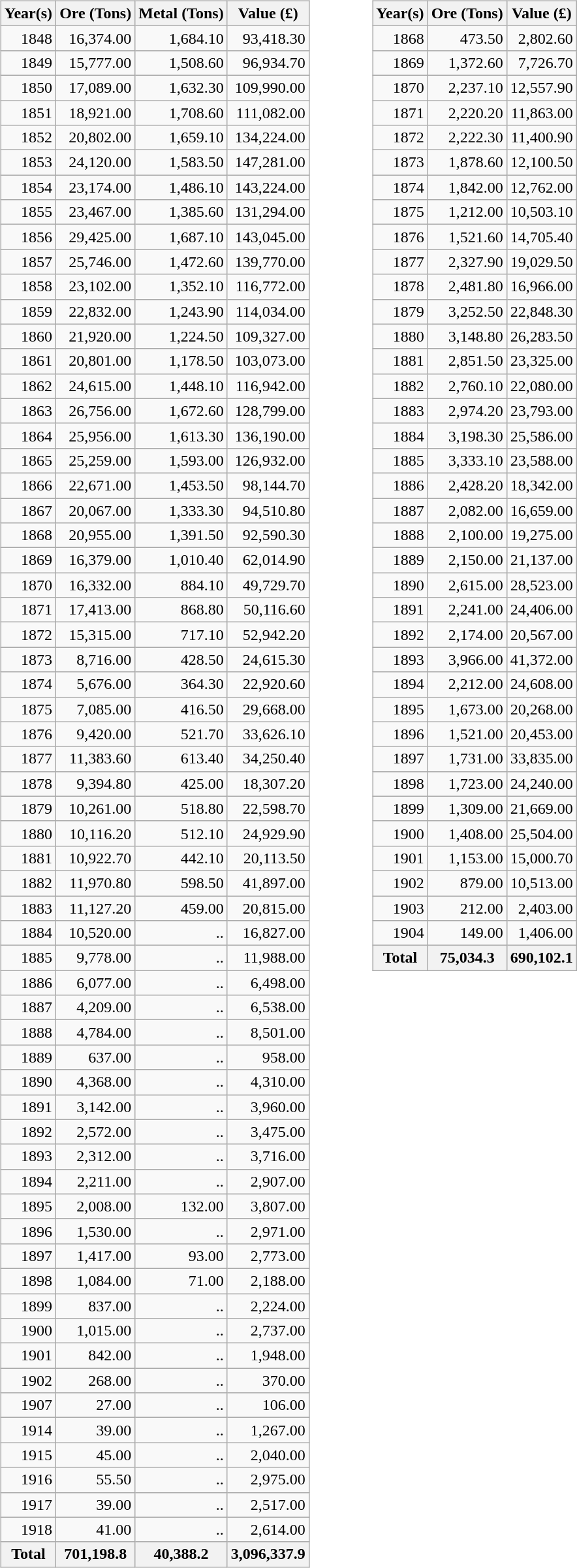<table>
<tr>
<td valign=top><br><table class="wikitable" style="text-align:right;">
<tr>
<th>Year(s)</th>
<th>Ore (Tons)</th>
<th>Metal (Tons)</th>
<th>Value (£)</th>
</tr>
<tr>
<td>1848</td>
<td>16,374.00</td>
<td>1,684.10</td>
<td>93,418.30</td>
</tr>
<tr>
<td>1849</td>
<td>15,777.00</td>
<td>1,508.60</td>
<td>96,934.70</td>
</tr>
<tr>
<td>1850</td>
<td>17,089.00</td>
<td>1,632.30</td>
<td>109,990.00</td>
</tr>
<tr>
<td>1851</td>
<td>18,921.00</td>
<td>1,708.60</td>
<td>111,082.00</td>
</tr>
<tr>
<td>1852</td>
<td>20,802.00</td>
<td>1,659.10</td>
<td>134,224.00</td>
</tr>
<tr>
<td>1853</td>
<td>24,120.00</td>
<td>1,583.50</td>
<td>147,281.00</td>
</tr>
<tr>
<td>1854</td>
<td>23,174.00</td>
<td>1,486.10</td>
<td>143,224.00</td>
</tr>
<tr>
<td>1855</td>
<td>23,467.00</td>
<td>1,385.60</td>
<td>131,294.00</td>
</tr>
<tr>
<td>1856</td>
<td>29,425.00</td>
<td>1,687.10</td>
<td>143,045.00</td>
</tr>
<tr>
<td>1857</td>
<td>25,746.00</td>
<td>1,472.60</td>
<td>139,770.00</td>
</tr>
<tr>
<td>1858</td>
<td>23,102.00</td>
<td>1,352.10</td>
<td>116,772.00</td>
</tr>
<tr>
<td>1859</td>
<td>22,832.00</td>
<td>1,243.90</td>
<td>114,034.00</td>
</tr>
<tr>
<td>1860</td>
<td>21,920.00</td>
<td>1,224.50</td>
<td>109,327.00</td>
</tr>
<tr>
<td>1861</td>
<td>20,801.00</td>
<td>1,178.50</td>
<td>103,073.00</td>
</tr>
<tr>
<td>1862</td>
<td>24,615.00</td>
<td>1,448.10</td>
<td>116,942.00</td>
</tr>
<tr>
<td>1863</td>
<td>26,756.00</td>
<td>1,672.60</td>
<td>128,799.00</td>
</tr>
<tr>
<td>1864</td>
<td>25,956.00</td>
<td>1,613.30</td>
<td>136,190.00</td>
</tr>
<tr>
<td>1865</td>
<td>25,259.00</td>
<td>1,593.00</td>
<td>126,932.00</td>
</tr>
<tr>
<td>1866</td>
<td>22,671.00</td>
<td>1,453.50</td>
<td>98,144.70</td>
</tr>
<tr>
<td>1867</td>
<td>20,067.00</td>
<td>1,333.30</td>
<td>94,510.80</td>
</tr>
<tr>
<td>1868</td>
<td>20,955.00</td>
<td>1,391.50</td>
<td>92,590.30</td>
</tr>
<tr>
<td>1869</td>
<td>16,379.00</td>
<td>1,010.40</td>
<td>62,014.90</td>
</tr>
<tr>
<td>1870</td>
<td>16,332.00</td>
<td>884.10</td>
<td>49,729.70</td>
</tr>
<tr>
<td>1871</td>
<td>17,413.00</td>
<td>868.80</td>
<td>50,116.60</td>
</tr>
<tr>
<td>1872</td>
<td>15,315.00</td>
<td>717.10</td>
<td>52,942.20</td>
</tr>
<tr>
<td>1873</td>
<td>8,716.00</td>
<td>428.50</td>
<td>24,615.30</td>
</tr>
<tr>
<td>1874</td>
<td>5,676.00</td>
<td>364.30</td>
<td>22,920.60</td>
</tr>
<tr>
<td>1875</td>
<td>7,085.00</td>
<td>416.50</td>
<td>29,668.00</td>
</tr>
<tr>
<td>1876</td>
<td>9,420.00</td>
<td>521.70</td>
<td>33,626.10</td>
</tr>
<tr>
<td>1877</td>
<td>11,383.60</td>
<td>613.40</td>
<td>34,250.40</td>
</tr>
<tr>
<td>1878</td>
<td>9,394.80</td>
<td>425.00</td>
<td>18,307.20</td>
</tr>
<tr>
<td>1879</td>
<td>10,261.00</td>
<td>518.80</td>
<td>22,598.70</td>
</tr>
<tr>
<td>1880</td>
<td>10,116.20</td>
<td>512.10</td>
<td>24,929.90</td>
</tr>
<tr>
<td>1881</td>
<td>10,922.70</td>
<td>442.10</td>
<td>20,113.50</td>
</tr>
<tr>
<td>1882</td>
<td>11,970.80</td>
<td>598.50</td>
<td>41,897.00</td>
</tr>
<tr>
<td>1883</td>
<td>11,127.20</td>
<td>459.00</td>
<td>20,815.00</td>
</tr>
<tr>
<td>1884</td>
<td>10,520.00</td>
<td>..</td>
<td>16,827.00</td>
</tr>
<tr>
<td>1885</td>
<td>9,778.00</td>
<td>..</td>
<td>11,988.00</td>
</tr>
<tr>
<td>1886</td>
<td>6,077.00</td>
<td>..</td>
<td>6,498.00</td>
</tr>
<tr>
<td>1887</td>
<td>4,209.00</td>
<td>..</td>
<td>6,538.00</td>
</tr>
<tr>
<td>1888</td>
<td>4,784.00</td>
<td>..</td>
<td>8,501.00</td>
</tr>
<tr>
<td>1889</td>
<td>637.00</td>
<td>..</td>
<td>958.00</td>
</tr>
<tr>
<td>1890</td>
<td>4,368.00</td>
<td>..</td>
<td>4,310.00</td>
</tr>
<tr>
<td>1891</td>
<td>3,142.00</td>
<td>..</td>
<td>3,960.00</td>
</tr>
<tr>
<td>1892</td>
<td>2,572.00</td>
<td>..</td>
<td>3,475.00</td>
</tr>
<tr>
<td>1893</td>
<td>2,312.00</td>
<td>..</td>
<td>3,716.00</td>
</tr>
<tr>
<td>1894</td>
<td>2,211.00</td>
<td>..</td>
<td>2,907.00</td>
</tr>
<tr>
<td>1895</td>
<td>2,008.00</td>
<td>132.00</td>
<td>3,807.00</td>
</tr>
<tr>
<td>1896</td>
<td>1,530.00</td>
<td>..</td>
<td>2,971.00</td>
</tr>
<tr>
<td>1897</td>
<td>1,417.00</td>
<td>93.00</td>
<td>2,773.00</td>
</tr>
<tr>
<td>1898</td>
<td>1,084.00</td>
<td>71.00</td>
<td>2,188.00</td>
</tr>
<tr>
<td>1899</td>
<td>837.00</td>
<td>..</td>
<td>2,224.00</td>
</tr>
<tr>
<td>1900</td>
<td>1,015.00</td>
<td>..</td>
<td>2,737.00</td>
</tr>
<tr>
<td>1901</td>
<td>842.00</td>
<td>..</td>
<td>1,948.00</td>
</tr>
<tr>
<td>1902</td>
<td>268.00</td>
<td>..</td>
<td>370.00</td>
</tr>
<tr>
<td>1907</td>
<td>27.00</td>
<td>..</td>
<td>106.00</td>
</tr>
<tr>
<td>1914</td>
<td>39.00</td>
<td>..</td>
<td>1,267.00</td>
</tr>
<tr>
<td>1915</td>
<td>45.00</td>
<td>..</td>
<td>2,040.00</td>
</tr>
<tr>
<td>1916</td>
<td>55.50</td>
<td>..</td>
<td>2,975.00</td>
</tr>
<tr>
<td>1917</td>
<td>39.00</td>
<td>..</td>
<td>2,517.00</td>
</tr>
<tr>
<td>1918</td>
<td>41.00</td>
<td>..</td>
<td>2,614.00</td>
</tr>
<tr>
<th>Total</th>
<th>701,198.8</th>
<th>40,388.2</th>
<th>3,096,337.9</th>
</tr>
</table>
</td>
<td width=40></td>
<td valign=top><br><table class="wikitable" style="text-align:right;">
<tr>
<th>Year(s)</th>
<th>Ore (Tons)</th>
<th>Value (£)</th>
</tr>
<tr>
<td>1868</td>
<td>473.50</td>
<td>2,802.60</td>
</tr>
<tr>
<td>1869</td>
<td>1,372.60</td>
<td>7,726.70</td>
</tr>
<tr>
<td>1870</td>
<td>2,237.10</td>
<td>12,557.90</td>
</tr>
<tr>
<td>1871</td>
<td>2,220.20</td>
<td>11,863.00</td>
</tr>
<tr>
<td>1872</td>
<td>2,222.30</td>
<td>11,400.90</td>
</tr>
<tr>
<td>1873</td>
<td>1,878.60</td>
<td>12,100.50</td>
</tr>
<tr>
<td>1874</td>
<td>1,842.00</td>
<td>12,762.00</td>
</tr>
<tr>
<td>1875</td>
<td>1,212.00</td>
<td>10,503.10</td>
</tr>
<tr>
<td>1876</td>
<td>1,521.60</td>
<td>14,705.40</td>
</tr>
<tr>
<td>1877</td>
<td>2,327.90</td>
<td>19,029.50</td>
</tr>
<tr>
<td>1878</td>
<td>2,481.80</td>
<td>16,966.00</td>
</tr>
<tr>
<td>1879</td>
<td>3,252.50</td>
<td>22,848.30</td>
</tr>
<tr>
<td>1880</td>
<td>3,148.80</td>
<td>26,283.50</td>
</tr>
<tr>
<td>1881</td>
<td>2,851.50</td>
<td>23,325.00</td>
</tr>
<tr>
<td>1882</td>
<td>2,760.10</td>
<td>22,080.00</td>
</tr>
<tr>
<td>1883</td>
<td>2,974.20</td>
<td>23,793.00</td>
</tr>
<tr>
<td>1884</td>
<td>3,198.30</td>
<td>25,586.00</td>
</tr>
<tr>
<td>1885</td>
<td>3,333.10</td>
<td>23,588.00</td>
</tr>
<tr>
<td>1886</td>
<td>2,428.20</td>
<td>18,342.00</td>
</tr>
<tr>
<td>1887</td>
<td>2,082.00</td>
<td>16,659.00</td>
</tr>
<tr>
<td>1888</td>
<td>2,100.00</td>
<td>19,275.00</td>
</tr>
<tr>
<td>1889</td>
<td>2,150.00</td>
<td>21,137.00</td>
</tr>
<tr>
<td>1890</td>
<td>2,615.00</td>
<td>28,523.00</td>
</tr>
<tr>
<td>1891</td>
<td>2,241.00</td>
<td>24,406.00</td>
</tr>
<tr>
<td>1892</td>
<td>2,174.00</td>
<td>20,567.00</td>
</tr>
<tr>
<td>1893</td>
<td>3,966.00</td>
<td>41,372.00</td>
</tr>
<tr>
<td>1894</td>
<td>2,212.00</td>
<td>24,608.00</td>
</tr>
<tr>
<td>1895</td>
<td>1,673.00</td>
<td>20,268.00</td>
</tr>
<tr>
<td>1896</td>
<td>1,521.00</td>
<td>20,453.00</td>
</tr>
<tr>
<td>1897</td>
<td>1,731.00</td>
<td>33,835.00</td>
</tr>
<tr>
<td>1898</td>
<td>1,723.00</td>
<td>24,240.00</td>
</tr>
<tr>
<td>1899</td>
<td>1,309.00</td>
<td>21,669.00</td>
</tr>
<tr>
<td>1900</td>
<td>1,408.00</td>
<td>25,504.00</td>
</tr>
<tr>
<td>1901</td>
<td>1,153.00</td>
<td>15,000.70</td>
</tr>
<tr>
<td>1902</td>
<td>879.00</td>
<td>10,513.00</td>
</tr>
<tr>
<td>1903</td>
<td>212.00</td>
<td>2,403.00</td>
</tr>
<tr>
<td>1904</td>
<td>149.00</td>
<td>1,406.00</td>
</tr>
<tr>
<th>Total</th>
<th>75,034.3</th>
<th>690,102.1</th>
</tr>
</table>
</td>
</tr>
</table>
